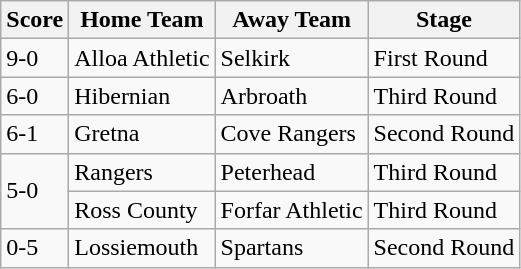<table class="wikitable">
<tr>
<th>Score</th>
<th>Home Team</th>
<th>Away Team</th>
<th>Stage</th>
</tr>
<tr>
<td>9-0</td>
<td>Alloa Athletic</td>
<td>Selkirk</td>
<td>First Round</td>
</tr>
<tr>
<td>6-0</td>
<td>Hibernian</td>
<td>Arbroath</td>
<td>Third Round</td>
</tr>
<tr>
<td>6-1</td>
<td>Gretna</td>
<td>Cove Rangers</td>
<td>Second Round</td>
</tr>
<tr>
<td rowspan="2">5-0</td>
<td>Rangers</td>
<td>Peterhead</td>
<td>Third Round</td>
</tr>
<tr>
<td>Ross County</td>
<td>Forfar Athletic</td>
<td>Third Round</td>
</tr>
<tr>
<td>0-5</td>
<td>Lossiemouth</td>
<td>Spartans</td>
<td>Second Round</td>
</tr>
</table>
